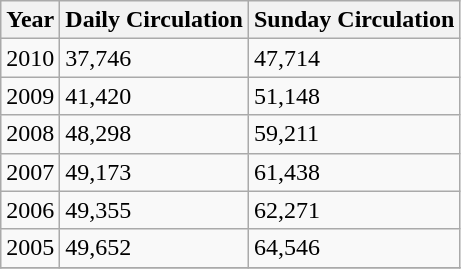<table class="wikitable">
<tr>
<th>Year</th>
<th>Daily Circulation</th>
<th>Sunday Circulation</th>
</tr>
<tr>
<td>2010</td>
<td>37,746</td>
<td>47,714</td>
</tr>
<tr>
<td>2009</td>
<td>41,420</td>
<td>51,148</td>
</tr>
<tr>
<td>2008</td>
<td>48,298</td>
<td>59,211</td>
</tr>
<tr>
<td>2007</td>
<td>49,173</td>
<td>61,438</td>
</tr>
<tr>
<td>2006</td>
<td>49,355</td>
<td>62,271</td>
</tr>
<tr>
<td>2005</td>
<td>49,652</td>
<td>64,546</td>
</tr>
<tr>
</tr>
</table>
